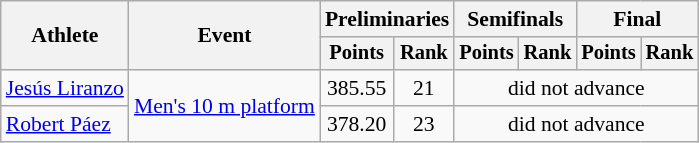<table class=wikitable style="font-size:90%">
<tr>
<th rowspan="2">Athlete</th>
<th rowspan="2">Event</th>
<th colspan="2">Preliminaries</th>
<th colspan="2">Semifinals</th>
<th colspan="2">Final</th>
</tr>
<tr style="font-size:95%">
<th>Points</th>
<th>Rank</th>
<th>Points</th>
<th>Rank</th>
<th>Points</th>
<th>Rank</th>
</tr>
<tr align=center>
<td align=left><a href='#'>Jesús Liranzo</a></td>
<td align=left rowspan=2><a href='#'>Men's 10 m platform</a></td>
<td>385.55</td>
<td>21</td>
<td colspan="4">did not advance</td>
</tr>
<tr align=center>
<td align=left><a href='#'>Robert Páez</a></td>
<td>378.20</td>
<td>23</td>
<td colspan="4">did not advance</td>
</tr>
</table>
